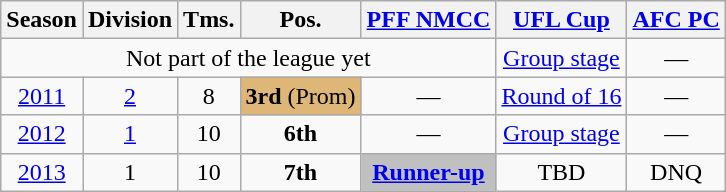<table class="wikitable">
<tr>
<th>Season</th>
<th>Division</th>
<th>Tms.</th>
<th>Pos.</th>
<th><a href='#'>PFF NMCC</a></th>
<th><a href='#'>UFL Cup</a></th>
<th><a href='#'>AFC PC</a></th>
</tr>
<tr>
<td colspan=5 align=center>Not part of the league yet</td>
<td align=center><a href='#'>Group stage</a></td>
<td align=center>—</td>
</tr>
<tr>
<td align=center><a href='#'>2011</a></td>
<td align=center><a href='#'>2</a></td>
<td align=center>8</td>
<td align=center bgcolor=#deb678><strong>3rd</strong> (Prom)</td>
<td align=center>—</td>
<td align=center><a href='#'>Round of 16</a></td>
<td align=center>—</td>
</tr>
<tr>
<td align=center><a href='#'>2012</a></td>
<td align=center><a href='#'>1</a></td>
<td align=center>10</td>
<td align=center><strong>6th</strong></td>
<td align=center>—</td>
<td align=center><a href='#'>Group stage</a></td>
<td align=center>—</td>
</tr>
<tr>
<td align=center><a href='#'>2013</a></td>
<td align=center>1</td>
<td align=center>10</td>
<td align=center><strong>7th</strong></td>
<td align=center bgcolor=silver><strong><a href='#'>Runner-up</a></strong></td>
<td align=center>TBD</td>
<td align=center>DNQ</td>
</tr>
</table>
